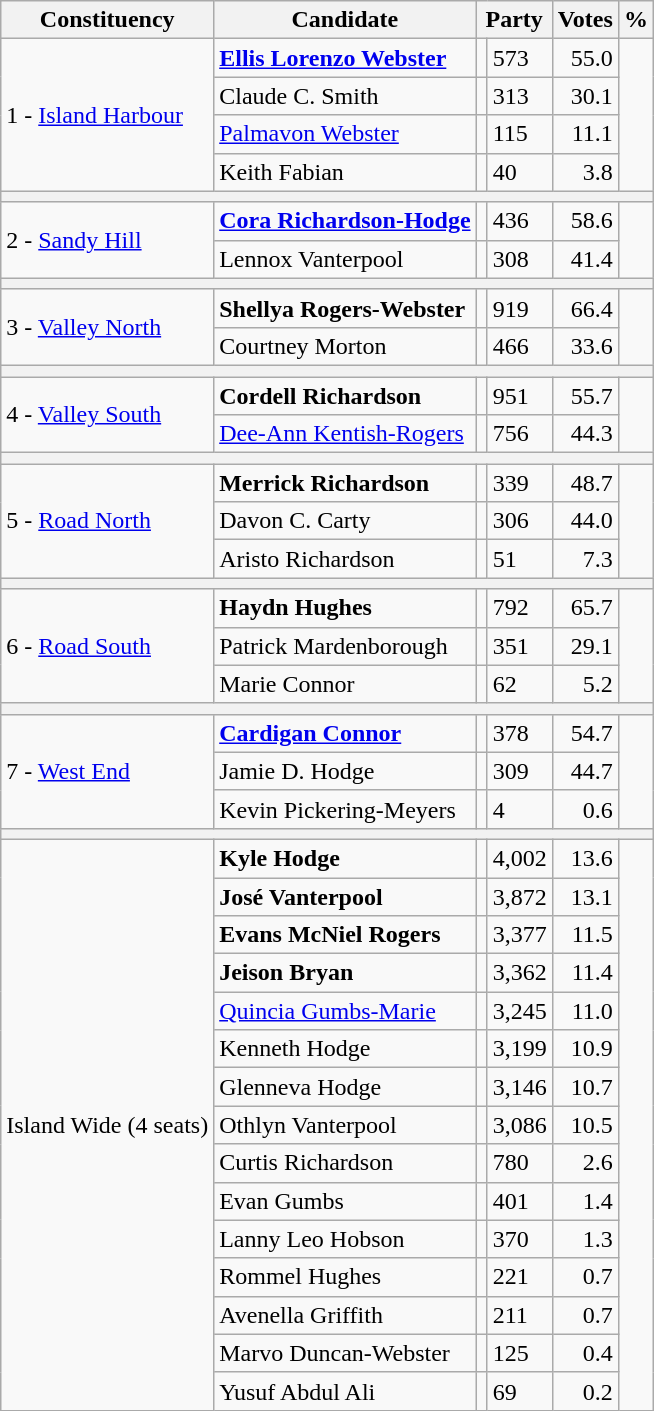<table class="wikitable">
<tr>
<th>Constituency</th>
<th>Candidate</th>
<th colspan=2>Party</th>
<th>Votes</th>
<th>%</th>
</tr>
<tr>
<td rowspan=4>1 - <a href='#'>Island Harbour</a></td>
<td><strong><a href='#'>Ellis Lorenzo Webster</a></strong></td>
<td></td>
<td>573</td>
<td align="right">55.0</td>
</tr>
<tr>
<td>Claude C. Smith</td>
<td></td>
<td>313</td>
<td align="right">30.1</td>
</tr>
<tr>
<td><a href='#'>Palmavon Webster</a></td>
<td></td>
<td>115</td>
<td align="right">11.1</td>
</tr>
<tr>
<td>Keith Fabian</td>
<td></td>
<td>40</td>
<td align="right">3.8</td>
</tr>
<tr>
<th colspan="6"></th>
</tr>
<tr>
<td rowspan=2>2 - <a href='#'>Sandy Hill</a></td>
<td><strong><a href='#'>Cora Richardson-Hodge</a></strong></td>
<td></td>
<td>436</td>
<td align="right">58.6</td>
</tr>
<tr>
<td>Lennox Vanterpool</td>
<td></td>
<td>308</td>
<td align="right">41.4</td>
</tr>
<tr>
<th colspan="6"></th>
</tr>
<tr>
<td rowspan=2>3 - <a href='#'>Valley North</a></td>
<td><strong>Shellya Rogers-Webster</strong></td>
<td></td>
<td>919</td>
<td align="right">66.4</td>
</tr>
<tr>
<td>Courtney Morton</td>
<td></td>
<td>466</td>
<td align="right">33.6</td>
</tr>
<tr>
<th colspan="6"></th>
</tr>
<tr>
<td rowspan=2>4 - <a href='#'>Valley South</a></td>
<td><strong>Cordell Richardson</strong></td>
<td></td>
<td>951</td>
<td align="right">55.7</td>
</tr>
<tr>
<td><a href='#'>Dee-Ann Kentish-Rogers</a></td>
<td></td>
<td>756</td>
<td align="right">44.3</td>
</tr>
<tr>
<th colspan="6"></th>
</tr>
<tr>
<td rowspan=3>5 - <a href='#'>Road North</a></td>
<td><strong>Merrick Richardson</strong></td>
<td></td>
<td>339</td>
<td align="right">48.7</td>
</tr>
<tr>
<td>Davon C. Carty</td>
<td></td>
<td>306</td>
<td align="right">44.0</td>
</tr>
<tr>
<td>Aristo Richardson</td>
<td></td>
<td>51</td>
<td align="right">7.3</td>
</tr>
<tr>
<th colspan="6"></th>
</tr>
<tr>
<td rowspan=3>6 - <a href='#'>Road South</a></td>
<td><strong>Haydn Hughes</strong></td>
<td></td>
<td>792</td>
<td align="right">65.7</td>
</tr>
<tr>
<td>Patrick Mardenborough</td>
<td></td>
<td>351</td>
<td align="right">29.1</td>
</tr>
<tr>
<td>Marie Connor</td>
<td></td>
<td>62</td>
<td align="right">5.2</td>
</tr>
<tr>
<th colspan="6"></th>
</tr>
<tr>
<td rowspan=3>7 - <a href='#'>West End</a></td>
<td><strong><a href='#'>Cardigan Connor</a></strong></td>
<td></td>
<td>378</td>
<td align="right">54.7</td>
</tr>
<tr>
<td>Jamie D. Hodge</td>
<td></td>
<td>309</td>
<td align="right">44.7</td>
</tr>
<tr>
<td>Kevin Pickering-Meyers</td>
<td></td>
<td>4</td>
<td align="right">0.6</td>
</tr>
<tr>
<th colspan="6"></th>
</tr>
<tr>
<td rowspan=15>Island Wide (4 seats)</td>
<td><strong>Kyle Hodge</strong></td>
<td></td>
<td>4,002</td>
<td align="right">13.6</td>
</tr>
<tr>
<td><strong>José Vanterpool</strong></td>
<td></td>
<td>3,872</td>
<td align="right">13.1</td>
</tr>
<tr>
<td><strong>Evans McNiel Rogers</strong></td>
<td></td>
<td>3,377</td>
<td align="right">11.5</td>
</tr>
<tr>
<td><strong>Jeison Bryan</strong></td>
<td></td>
<td>3,362</td>
<td align="right">11.4</td>
</tr>
<tr>
<td><a href='#'>Quincia Gumbs-Marie</a></td>
<td></td>
<td>3,245</td>
<td align="right">11.0</td>
</tr>
<tr>
<td>Kenneth Hodge</td>
<td></td>
<td>3,199</td>
<td align="right">10.9</td>
</tr>
<tr>
<td>Glenneva Hodge</td>
<td></td>
<td>3,146</td>
<td align="right">10.7</td>
</tr>
<tr>
<td>Othlyn Vanterpool</td>
<td></td>
<td>3,086</td>
<td align="right">10.5</td>
</tr>
<tr>
<td>Curtis Richardson</td>
<td></td>
<td>780</td>
<td align="right">2.6</td>
</tr>
<tr>
<td>Evan Gumbs</td>
<td></td>
<td>401</td>
<td align="right">1.4</td>
</tr>
<tr>
<td>Lanny Leo Hobson</td>
<td></td>
<td>370</td>
<td align="right">1.3</td>
</tr>
<tr>
<td>Rommel Hughes</td>
<td></td>
<td>221</td>
<td align="right">0.7</td>
</tr>
<tr>
<td>Avenella Griffith</td>
<td></td>
<td>211</td>
<td align="right">0.7</td>
</tr>
<tr>
<td>Marvo Duncan-Webster</td>
<td></td>
<td>125</td>
<td align="right">0.4</td>
</tr>
<tr>
<td>Yusuf Abdul Ali</td>
<td></td>
<td>69</td>
<td align="right">0.2</td>
</tr>
</table>
